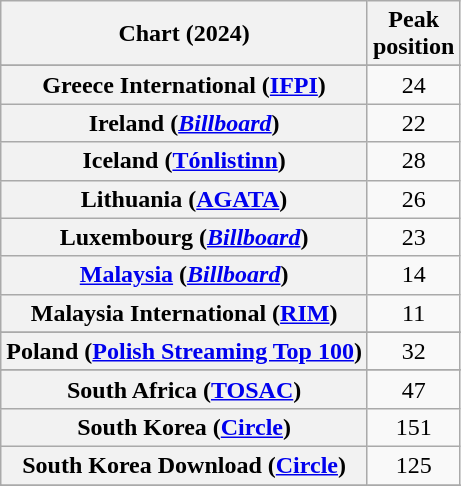<table class="wikitable sortable plainrowheaders" style="text-align:center">
<tr>
<th scope="col">Chart (2024)</th>
<th scope="col">Peak<br>position</th>
</tr>
<tr>
</tr>
<tr>
</tr>
<tr>
</tr>
<tr>
</tr>
<tr>
</tr>
<tr>
</tr>
<tr>
</tr>
<tr>
</tr>
<tr>
<th scope="row">Greece International (<a href='#'>IFPI</a>)</th>
<td>24</td>
</tr>
<tr>
<th scope="row">Ireland (<em><a href='#'>Billboard</a></em>)</th>
<td>22</td>
</tr>
<tr>
<th scope="row">Iceland (<a href='#'>Tónlistinn</a>)</th>
<td>28</td>
</tr>
<tr>
<th scope="row">Lithuania (<a href='#'>AGATA</a>)</th>
<td>26</td>
</tr>
<tr>
<th scope="row">Luxembourg (<em><a href='#'>Billboard</a></em>)</th>
<td>23</td>
</tr>
<tr>
<th scope="row"><a href='#'>Malaysia</a> (<em><a href='#'>Billboard</a></em>)</th>
<td>14</td>
</tr>
<tr>
<th scope="row">Malaysia International (<a href='#'>RIM</a>)</th>
<td>11</td>
</tr>
<tr>
</tr>
<tr>
</tr>
<tr>
<th scope="row">Poland (<a href='#'>Polish Streaming Top 100</a>)</th>
<td>32</td>
</tr>
<tr>
</tr>
<tr>
</tr>
<tr>
<th scope="row">South Africa (<a href='#'>TOSAC</a>)</th>
<td>47</td>
</tr>
<tr>
<th scope="row">South Korea  (<a href='#'>Circle</a>)</th>
<td>151</td>
</tr>
<tr>
<th scope="row">South Korea Download (<a href='#'>Circle</a>)</th>
<td>125</td>
</tr>
<tr>
</tr>
<tr>
</tr>
<tr>
</tr>
<tr>
</tr>
<tr>
</tr>
</table>
